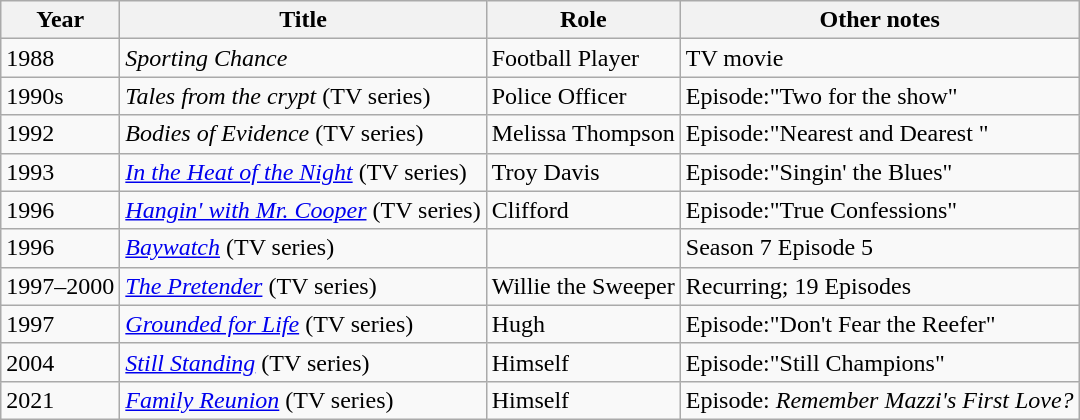<table class="wikitable sortable">
<tr>
<th>Year</th>
<th>Title</th>
<th>Role</th>
<th>Other notes</th>
</tr>
<tr>
<td>1988</td>
<td><em>Sporting Chance</em></td>
<td>Football Player</td>
<td>TV movie</td>
</tr>
<tr>
<td>1990s</td>
<td><em>Tales from the crypt</em> (TV series)</td>
<td>Police Officer</td>
<td>Episode:"Two for the show"</td>
</tr>
<tr>
<td>1992</td>
<td><em>Bodies of Evidence</em> (TV series)</td>
<td>Melissa Thompson</td>
<td>Episode:"Nearest and Dearest "</td>
</tr>
<tr>
<td>1993</td>
<td><em><a href='#'>In the Heat of the Night</a></em> (TV series)</td>
<td>Troy Davis</td>
<td>Episode:"Singin' the Blues"</td>
</tr>
<tr>
<td>1996</td>
<td><em><a href='#'>Hangin' with Mr. Cooper</a></em> (TV series)</td>
<td>Clifford</td>
<td>Episode:"True Confessions"</td>
</tr>
<tr>
<td>1996</td>
<td><em><a href='#'>Baywatch</a></em> (TV series)</td>
<td></td>
<td>Season 7 Episode 5</td>
</tr>
<tr>
<td>1997–2000</td>
<td><em><a href='#'>The Pretender</a></em> (TV series)</td>
<td>Willie the Sweeper</td>
<td>Recurring; 19 Episodes</td>
</tr>
<tr>
<td>1997</td>
<td><em><a href='#'>Grounded for Life</a></em> (TV series)</td>
<td>Hugh</td>
<td>Episode:"Don't Fear the Reefer"</td>
</tr>
<tr>
<td>2004</td>
<td><em><a href='#'>Still Standing</a></em> (TV series)</td>
<td>Himself</td>
<td>Episode:"Still Champions"</td>
</tr>
<tr>
<td>2021</td>
<td><em><a href='#'>Family Reunion</a></em> (TV series)</td>
<td>Himself</td>
<td>Episode: <em>Remember Mazzi's First Love?</em></td>
</tr>
</table>
